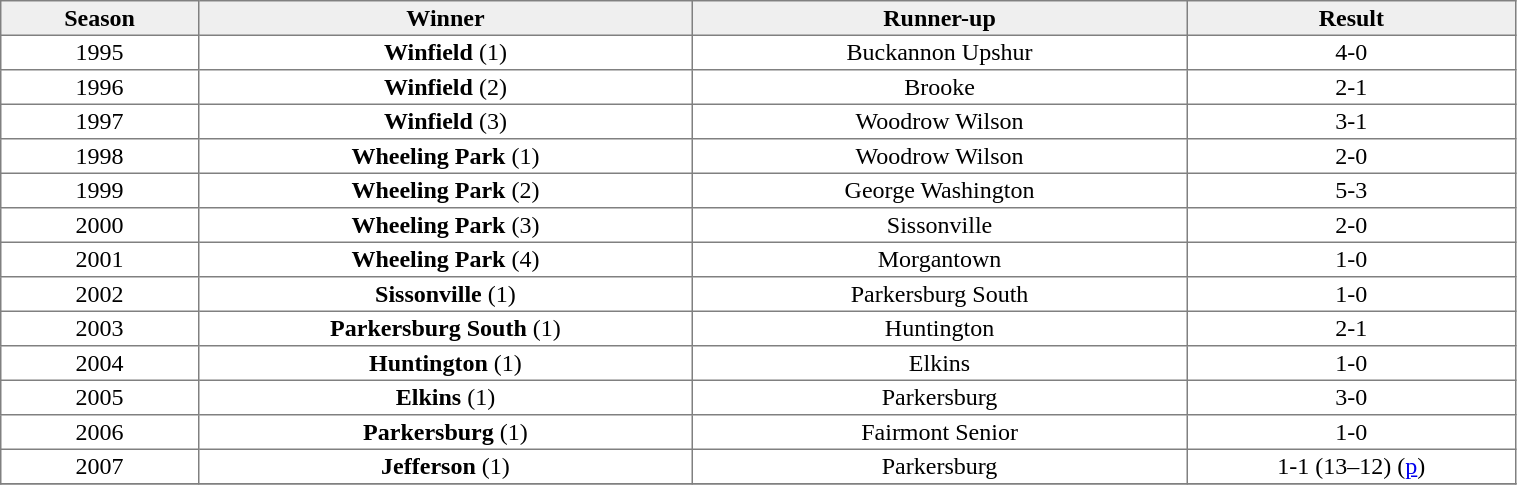<table class="toccolours" border="1" cellpadding="2" style="border-collapse:collapse; text-align:center; width:80%; margin:2px; auto;">
<tr style="background: #efefef;">
<th style="width:12%;">Season</th>
<th style="width:30%;">Winner</th>
<th style="width:30%;">Runner-up</th>
<th style="width:20%;">Result</th>
</tr>
<tr>
<td>1995</td>
<td><strong>Winfield</strong> (1)</td>
<td>Buckannon Upshur</td>
<td>4-0</td>
</tr>
<tr>
<td>1996</td>
<td><strong>Winfield</strong> (2)</td>
<td>Brooke</td>
<td>2-1</td>
</tr>
<tr>
<td>1997</td>
<td><strong>Winfield</strong> (3)</td>
<td>Woodrow Wilson</td>
<td>3-1</td>
</tr>
<tr>
<td>1998</td>
<td><strong> Wheeling Park</strong> (1)</td>
<td>Woodrow Wilson</td>
<td>2-0</td>
</tr>
<tr>
<td>1999</td>
<td><strong> Wheeling Park</strong> (2)</td>
<td>George Washington</td>
<td>5-3</td>
</tr>
<tr>
<td>2000</td>
<td><strong> Wheeling Park</strong> (3)</td>
<td>Sissonville</td>
<td>2-0</td>
</tr>
<tr>
<td>2001</td>
<td><strong>Wheeling Park</strong> (4)</td>
<td>Morgantown</td>
<td>1-0</td>
</tr>
<tr>
<td>2002</td>
<td><strong>Sissonville</strong> (1)</td>
<td>Parkersburg South</td>
<td>1-0</td>
</tr>
<tr>
<td>2003</td>
<td><strong>Parkersburg South</strong> (1)</td>
<td>Huntington</td>
<td>2-1</td>
</tr>
<tr>
<td>2004</td>
<td><strong>Huntington</strong> (1)</td>
<td>Elkins</td>
<td>1-0</td>
</tr>
<tr>
<td>2005</td>
<td><strong>Elkins</strong> (1)</td>
<td>Parkersburg</td>
<td>3-0</td>
</tr>
<tr>
<td>2006</td>
<td><strong>Parkersburg</strong> (1)</td>
<td>Fairmont Senior</td>
<td>1-0</td>
</tr>
<tr>
<td>2007</td>
<td><strong>Jefferson</strong> (1)</td>
<td>Parkersburg</td>
<td>1-1 (13–12) (<a href='#'>p</a>)</td>
</tr>
<tr>
</tr>
</table>
